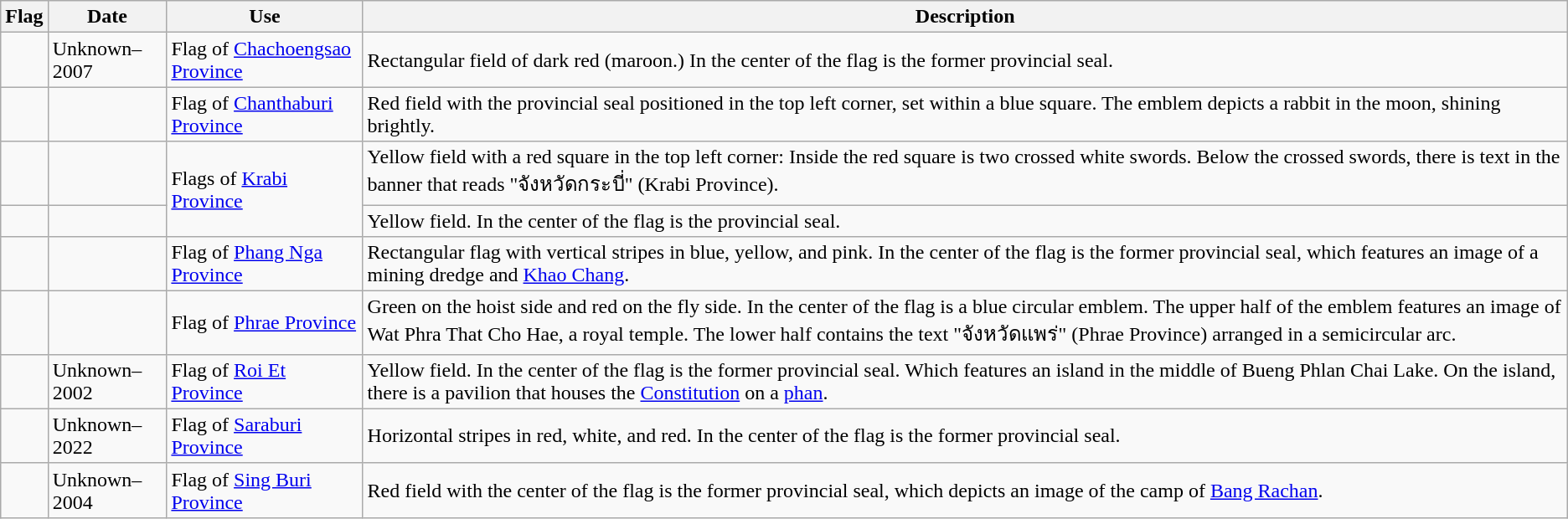<table class="wikitable">
<tr>
<th>Flag</th>
<th>Date</th>
<th>Use</th>
<th>Description</th>
</tr>
<tr>
<td></td>
<td>Unknown–2007</td>
<td>Flag of <a href='#'>Chachoengsao Province</a></td>
<td>Rectangular field of dark red (maroon.) In the center of the flag is the former provincial seal.</td>
</tr>
<tr>
<td></td>
<td></td>
<td>Flag of <a href='#'>Chanthaburi Province</a></td>
<td>Red field with the provincial seal positioned in the top left corner, set within a blue square. The emblem depicts a rabbit in the moon, shining brightly.</td>
</tr>
<tr>
<td></td>
<td></td>
<td rowspan="2">Flags of <a href='#'>Krabi Province</a></td>
<td>Yellow field with a red square in the top left corner: Inside the red square is two crossed white swords. Below the crossed swords, there is text in the banner that reads "จังหวัดกระบี่" (Krabi Province).</td>
</tr>
<tr>
<td></td>
<td></td>
<td>Yellow field. In the center of the flag is the provincial seal.</td>
</tr>
<tr>
<td></td>
<td></td>
<td>Flag of <a href='#'>Phang Nga Province</a></td>
<td>Rectangular flag with vertical stripes in blue, yellow, and pink. In the center of the flag is the former provincial seal, which features an image of a mining dredge and <a href='#'>Khao Chang</a>.</td>
</tr>
<tr>
<td></td>
<td></td>
<td>Flag of <a href='#'>Phrae Province</a></td>
<td>Green on the hoist side and red on the fly side. In the center of the flag is a blue circular emblem. The upper half of the emblem features an image of Wat Phra That Cho Hae, a royal temple. The lower half contains the text "จังหวัดแพร่" (Phrae Province) arranged in a semicircular arc.</td>
</tr>
<tr>
<td></td>
<td>Unknown–2002</td>
<td>Flag of <a href='#'>Roi Et Province</a></td>
<td>Yellow field. In the center of the flag is the former provincial seal. Which features an island in the middle of Bueng Phlan Chai Lake. On the island, there is a pavilion that houses the <a href='#'>Constitution</a> on a <a href='#'>phan</a>.</td>
</tr>
<tr>
<td></td>
<td>Unknown–2022</td>
<td>Flag of <a href='#'>Saraburi Province</a></td>
<td>Horizontal stripes in red, white, and red. In the center of the flag is the former provincial seal.</td>
</tr>
<tr>
<td></td>
<td>Unknown–2004</td>
<td>Flag of <a href='#'>Sing Buri Province</a></td>
<td>Red field with the center of the flag is the former provincial seal, which depicts an image of the camp of <a href='#'>Bang Rachan</a>.</td>
</tr>
</table>
